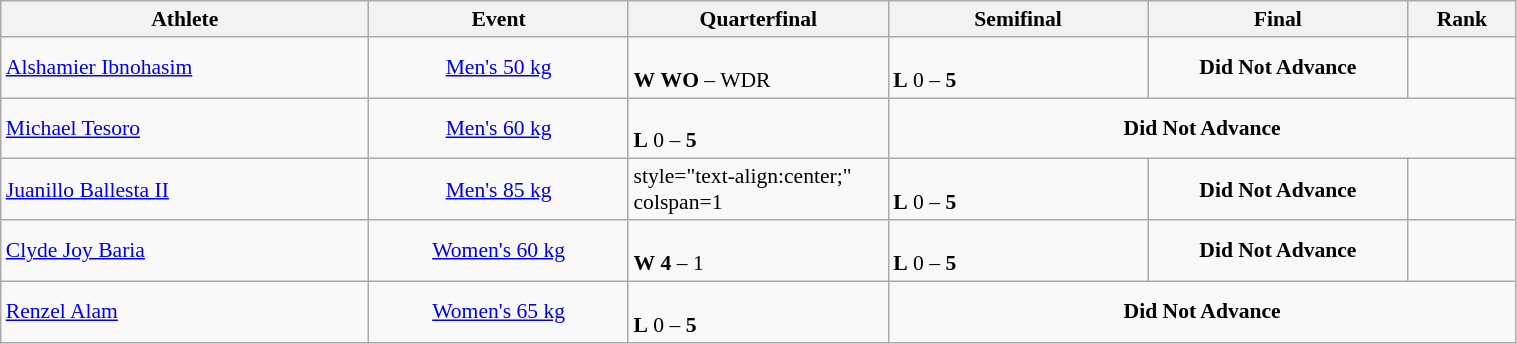<table class="wikitable" width="80%" style="text-align:left; font-size:90%">
<tr>
<th width="17%">Athlete</th>
<th width="12%">Event</th>
<th width="12%">Quarterfinal</th>
<th width="12%">Semifinal</th>
<th width="12%">Final</th>
<th width="5%">Rank</th>
</tr>
<tr>
<td><a href='#'>Alshamier Ibnohasim</a></td>
<td align=center><a href='#'>Men's 50 kg</a></td>
<td> <br> <strong>W</strong> <strong>WO</strong> – WDR</td>
<td> <br> <strong>L</strong> 0 – <strong>5</strong></td>
<td align=center colspan=1><strong>Did Not Advance</strong></td>
<td style="text-align:center;"></td>
</tr>
<tr>
<td><a href='#'>Michael Tesoro</a></td>
<td align=center><a href='#'>Men's 60 kg</a></td>
<td> <br> <strong>L</strong> 0 – <strong>5</strong></td>
<td align=center colspan=3><strong>Did Not Advance</strong></td>
</tr>
<tr>
<td><a href='#'>Juanillo Ballesta II</a></td>
<td align=center><a href='#'>Men's 85 kg</a></td>
<td>style="text-align:center;"  colspan=1 </td>
<td> <br> <strong>L</strong> 0 – <strong>5</strong></td>
<td align=center colspan=1><strong>Did Not Advance</strong></td>
<td style="text-align:center;"></td>
</tr>
<tr>
<td><a href='#'>Clyde Joy Baria</a></td>
<td align=center><a href='#'>Women's 60 kg</a></td>
<td> <br> <strong>W</strong> <strong>4</strong> – 1</td>
<td> <br> <strong>L</strong> 0 – <strong>5</strong></td>
<td align=center colspan=1><strong>Did Not Advance</strong></td>
<td style="text-align:center;"></td>
</tr>
<tr>
<td><a href='#'>Renzel Alam</a></td>
<td align=center><a href='#'>Women's 65 kg</a></td>
<td> <br> <strong>L</strong> 0 – <strong>5</strong></td>
<td align=center colspan=3><strong>Did Not Advance</strong></td>
</tr>
</table>
